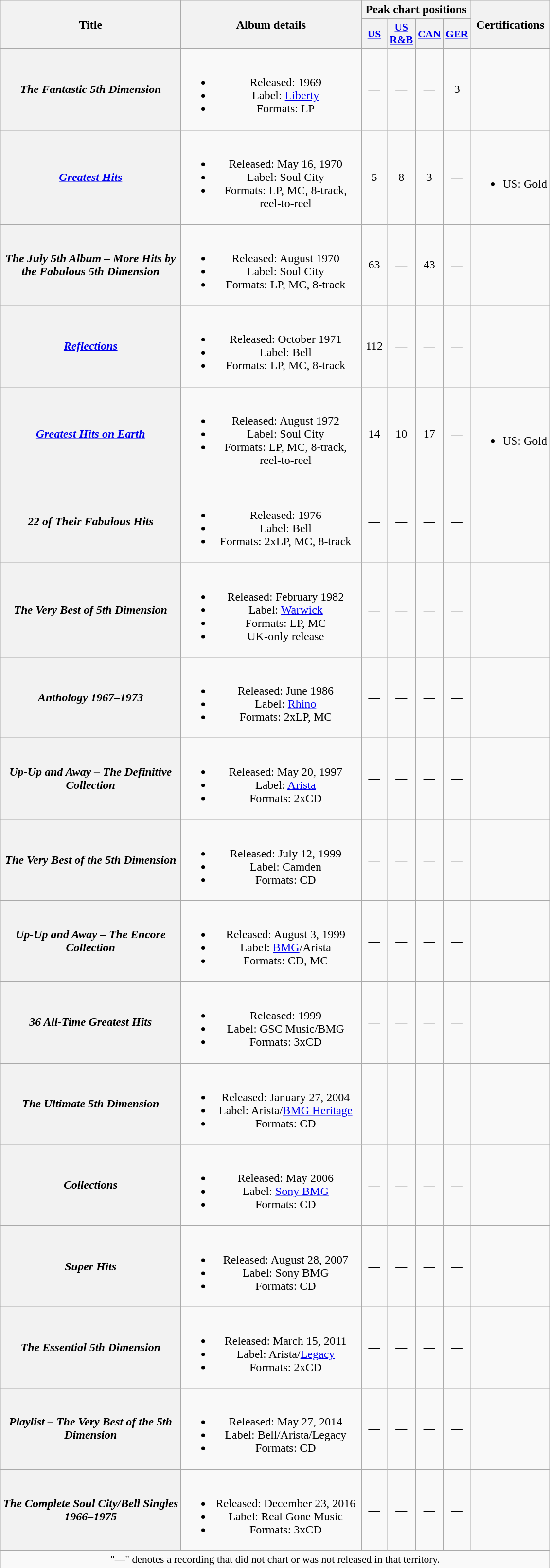<table class="wikitable plainrowheaders" style="text-align:center;">
<tr>
<th rowspan="2" scope="col" style="width:15em;">Title</th>
<th rowspan="2" scope="col" style="width:15em;">Album details</th>
<th colspan="4">Peak chart positions</th>
<th rowspan="2">Certifications</th>
</tr>
<tr>
<th scope="col" style="width:2em;font-size:90%;"><a href='#'>US</a><br></th>
<th scope="col" style="width:2em;font-size:90%;"><a href='#'>US R&B</a><br></th>
<th scope="col" style="width:2em;font-size:90%;"><a href='#'>CAN</a><br></th>
<th scope="col" style="width:2em;font-size:90%;"><a href='#'>GER</a><br></th>
</tr>
<tr>
<th scope="row"><em>The Fantastic 5th Dimension</em></th>
<td><br><ul><li>Released: 1969</li><li>Label: <a href='#'>Liberty</a></li><li>Formats: LP</li></ul></td>
<td>—</td>
<td>—</td>
<td>—</td>
<td>3</td>
<td></td>
</tr>
<tr>
<th scope="row"><em><a href='#'>Greatest Hits</a></em></th>
<td><br><ul><li>Released: May 16, 1970</li><li>Label: Soul City</li><li>Formats: LP, MC, 8-track, reel-to-reel</li></ul></td>
<td>5</td>
<td>8</td>
<td>3</td>
<td>—</td>
<td><br><ul><li>US: Gold</li></ul></td>
</tr>
<tr>
<th scope="row"><em>The July 5th Album – More Hits by the Fabulous 5th Dimension</em></th>
<td><br><ul><li>Released: August 1970</li><li>Label: Soul City</li><li>Formats: LP, MC, 8-track</li></ul></td>
<td>63</td>
<td>—</td>
<td>43</td>
<td>—</td>
<td></td>
</tr>
<tr>
<th scope="row"><em><a href='#'>Reflections</a></em></th>
<td><br><ul><li>Released: October 1971</li><li>Label: Bell</li><li>Formats: LP, MC, 8-track</li></ul></td>
<td>112</td>
<td>—</td>
<td>—</td>
<td>—</td>
<td></td>
</tr>
<tr>
<th scope="row"><em><a href='#'>Greatest Hits on Earth</a></em></th>
<td><br><ul><li>Released: August 1972</li><li>Label: Soul City</li><li>Formats: LP, MC, 8-track, reel-to-reel</li></ul></td>
<td>14</td>
<td>10</td>
<td>17</td>
<td>—</td>
<td><br><ul><li>US: Gold</li></ul></td>
</tr>
<tr>
<th scope="row"><em>22 of Their Fabulous Hits</em></th>
<td><br><ul><li>Released: 1976</li><li>Label: Bell</li><li>Formats: 2xLP, MC, 8-track</li></ul></td>
<td>—</td>
<td>—</td>
<td>—</td>
<td>—</td>
<td></td>
</tr>
<tr>
<th scope="row"><em>The Very Best of 5th Dimension</em></th>
<td><br><ul><li>Released: February 1982</li><li>Label: <a href='#'>Warwick</a></li><li>Formats: LP, MC</li><li>UK-only release</li></ul></td>
<td>—</td>
<td>—</td>
<td>—</td>
<td>—</td>
<td></td>
</tr>
<tr>
<th scope="row"><em>Anthology 1967–1973</em></th>
<td><br><ul><li>Released: June 1986</li><li>Label: <a href='#'>Rhino</a></li><li>Formats: 2xLP, MC</li></ul></td>
<td>—</td>
<td>—</td>
<td>—</td>
<td>—</td>
<td></td>
</tr>
<tr>
<th scope="row"><em>Up-Up and Away – The Definitive Collection</em></th>
<td><br><ul><li>Released: May 20, 1997</li><li>Label: <a href='#'>Arista</a></li><li>Formats: 2xCD</li></ul></td>
<td>—</td>
<td>—</td>
<td>—</td>
<td>—</td>
<td></td>
</tr>
<tr>
<th scope="row"><em>The Very Best of the 5th Dimension</em></th>
<td><br><ul><li>Released: July 12, 1999</li><li>Label: Camden</li><li>Formats: CD</li></ul></td>
<td>—</td>
<td>—</td>
<td>—</td>
<td>—</td>
<td></td>
</tr>
<tr>
<th scope="row"><em>Up-Up and Away – The Encore Collection</em></th>
<td><br><ul><li>Released: August 3, 1999</li><li>Label: <a href='#'>BMG</a>/Arista</li><li>Formats: CD, MC</li></ul></td>
<td>—</td>
<td>—</td>
<td>—</td>
<td>—</td>
<td></td>
</tr>
<tr>
<th scope="row"><em>36 All-Time Greatest Hits</em></th>
<td><br><ul><li>Released: 1999</li><li>Label: GSC Music/BMG</li><li>Formats: 3xCD</li></ul></td>
<td>—</td>
<td>—</td>
<td>—</td>
<td>—</td>
<td></td>
</tr>
<tr>
<th scope="row"><em>The Ultimate 5th Dimension</em></th>
<td><br><ul><li>Released: January 27, 2004</li><li>Label: Arista/<a href='#'>BMG Heritage</a></li><li>Formats: CD</li></ul></td>
<td>—</td>
<td>—</td>
<td>—</td>
<td>—</td>
<td></td>
</tr>
<tr>
<th scope="row"><em>Collections</em></th>
<td><br><ul><li>Released: May 2006</li><li>Label: <a href='#'>Sony BMG</a></li><li>Formats: CD</li></ul></td>
<td>—</td>
<td>—</td>
<td>—</td>
<td>—</td>
<td></td>
</tr>
<tr>
<th scope="row"><em>Super Hits</em></th>
<td><br><ul><li>Released: August 28, 2007</li><li>Label: Sony BMG</li><li>Formats: CD</li></ul></td>
<td>—</td>
<td>—</td>
<td>—</td>
<td>—</td>
<td></td>
</tr>
<tr>
<th scope="row"><em>The Essential 5th Dimension</em></th>
<td><br><ul><li>Released: March 15, 2011</li><li>Label: Arista/<a href='#'>Legacy</a></li><li>Formats: 2xCD</li></ul></td>
<td>—</td>
<td>—</td>
<td>—</td>
<td>—</td>
<td></td>
</tr>
<tr>
<th scope="row"><em>Playlist – The Very Best of the 5th Dimension</em></th>
<td><br><ul><li>Released: May 27, 2014</li><li>Label: Bell/Arista/Legacy</li><li>Formats: CD</li></ul></td>
<td>—</td>
<td>—</td>
<td>—</td>
<td>—</td>
<td></td>
</tr>
<tr>
<th scope="row"><em>The Complete Soul City/Bell Singles 1966–1975</em></th>
<td><br><ul><li>Released: December 23, 2016</li><li>Label: Real Gone Music</li><li>Formats: 3xCD</li></ul></td>
<td>—</td>
<td>—</td>
<td>—</td>
<td>—</td>
<td></td>
</tr>
<tr>
<td colspan="7" style="font-size:90%">"—" denotes a recording that did not chart or was not released in that territory.</td>
</tr>
</table>
